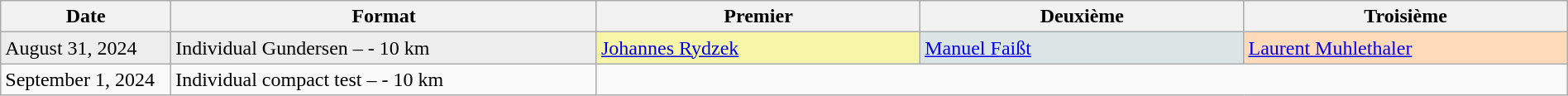<table class="wikitable sortable" style=" width:100%;">
<tr>
<th scope="col" style="width:10%;">Date</th>
<th scope="col" style="width:25%;">Format</th>
<th scope="col" style="width:19%;" class="unsortable">Premier</th>
<th scope="col" style="width:19%;" class="unsortable">Deuxième</th>
<th scope="col" style="width:19%;" class="unsortable">Troisième</th>
</tr>
<tr bgcolor="#EDEDED">
<td>August 31, 2024</td>
<td>Individual Gundersen –  - 10 km</td>
<td bgcolor="#F7F6A8"> <a href='#'>Johannes Rydzek</a></td>
<td bgcolor="#DCE5E5"> <a href='#'>Manuel Faißt</a></td>
<td bgcolor="#FFDAB9"> <a href='#'>Laurent Muhlethaler</a></td>
</tr>
<tr>
<td>September 1, 2024</td>
<td>Individual compact test –  - 10 km</td>
<td colspan="3"></td>
</tr>
</table>
